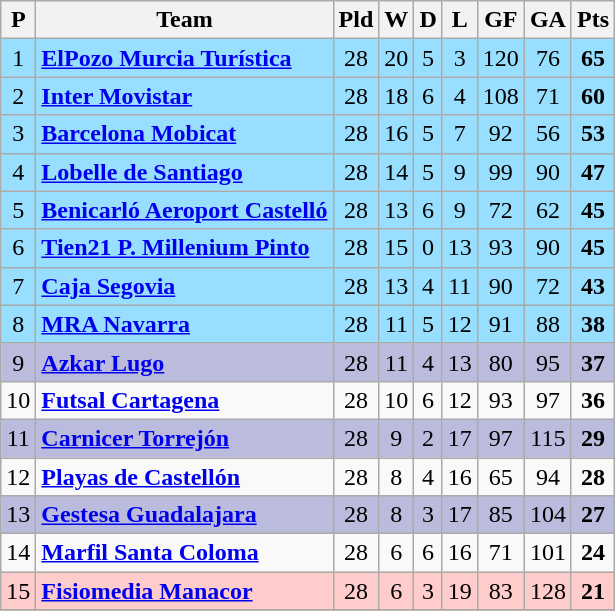<table class="wikitable sortable" style="text-align: center;">
<tr>
<th align="center">P</th>
<th align="center">Team</th>
<th align="center">Pld</th>
<th align="center">W</th>
<th align="center">D</th>
<th align="center">L</th>
<th align="center">GF</th>
<th align="center">GA</th>
<th align="center">Pts</th>
</tr>
<tr ! style="background:#97DEFF;">
<td>1</td>
<td align="left"><strong><a href='#'>ElPozo Murcia Turística</a></strong></td>
<td>28</td>
<td>20</td>
<td>5</td>
<td>3</td>
<td>120</td>
<td>76</td>
<td><strong>65</strong></td>
</tr>
<tr ! style="background:#97DEFF;">
<td>2</td>
<td align="left"><strong><a href='#'>Inter Movistar</a></strong></td>
<td>28</td>
<td>18</td>
<td>6</td>
<td>4</td>
<td>108</td>
<td>71</td>
<td><strong>60</strong></td>
</tr>
<tr ! style="background:#97DEFF;">
<td>3</td>
<td align="left"><strong><a href='#'>Barcelona Mobicat</a></strong></td>
<td>28</td>
<td>16</td>
<td>5</td>
<td>7</td>
<td>92</td>
<td>56</td>
<td><strong>53</strong></td>
</tr>
<tr ! style="background:#97DEFF;">
<td>4</td>
<td align="left"><strong><a href='#'>Lobelle de Santiago</a></strong></td>
<td>28</td>
<td>14</td>
<td>5</td>
<td>9</td>
<td>99</td>
<td>90</td>
<td><strong>47</strong></td>
</tr>
<tr ! style="background:#97DEFF;">
<td>5</td>
<td align="left"><strong><a href='#'>Benicarló Aeroport Castelló</a></strong></td>
<td>28</td>
<td>13</td>
<td>6</td>
<td>9</td>
<td>72</td>
<td>62</td>
<td><strong>45</strong></td>
</tr>
<tr ! style="background:#97DEFF;">
<td>6</td>
<td align="left"><strong><a href='#'>Tien21 P. Millenium Pinto</a></strong></td>
<td>28</td>
<td>15</td>
<td>0</td>
<td>13</td>
<td>93</td>
<td>90</td>
<td><strong>45</strong></td>
</tr>
<tr ! style="background:#97DEFF;">
<td>7</td>
<td align="left"><strong><a href='#'>Caja Segovia</a></strong></td>
<td>28</td>
<td>13</td>
<td>4</td>
<td>11</td>
<td>90</td>
<td>72</td>
<td><strong>43</strong></td>
</tr>
<tr ! style="background:#97DEFF;">
<td>8</td>
<td align="left"><strong><a href='#'>MRA Navarra</a></strong></td>
<td>28</td>
<td>11</td>
<td>5</td>
<td>12</td>
<td>91</td>
<td>88</td>
<td><strong>38</strong></td>
</tr>
<tr ! style="background:#BBBBDD;">
<td>9</td>
<td align="left"><strong><a href='#'>Azkar Lugo</a></strong></td>
<td>28</td>
<td>11</td>
<td>4</td>
<td>13</td>
<td>80</td>
<td>95</td>
<td><strong>37</strong></td>
</tr>
<tr>
<td>10</td>
<td align="left"><strong><a href='#'>Futsal Cartagena</a></strong></td>
<td>28</td>
<td>10</td>
<td>6</td>
<td>12</td>
<td>93</td>
<td>97</td>
<td><strong>36</strong></td>
</tr>
<tr ! style="background:#BBBBDD;">
<td>11</td>
<td align="left"><strong><a href='#'>Carnicer Torrejón</a></strong></td>
<td>28</td>
<td>9</td>
<td>2</td>
<td>17</td>
<td>97</td>
<td>115</td>
<td><strong>29</strong></td>
</tr>
<tr>
<td>12</td>
<td align="left"><strong><a href='#'>Playas de Castellón</a></strong></td>
<td>28</td>
<td>8</td>
<td>4</td>
<td>16</td>
<td>65</td>
<td>94</td>
<td><strong>28</strong></td>
</tr>
<tr ! style="background:#BBBBDD;">
<td>13</td>
<td align="left"><strong><a href='#'>Gestesa Guadalajara</a></strong></td>
<td>28</td>
<td>8</td>
<td>3</td>
<td>17</td>
<td>85</td>
<td>104</td>
<td><strong>27</strong></td>
</tr>
<tr>
<td>14</td>
<td align="left"><strong><a href='#'>Marfil Santa Coloma</a></strong></td>
<td>28</td>
<td>6</td>
<td>6</td>
<td>16</td>
<td>71</td>
<td>101</td>
<td><strong>24</strong></td>
</tr>
<tr ! style="background:#FFCCCC;">
<td>15</td>
<td align="left"><strong><a href='#'>Fisiomedia Manacor</a></strong></td>
<td>28</td>
<td>6</td>
<td>3</td>
<td>19</td>
<td>83</td>
<td>128</td>
<td><strong>21</strong></td>
</tr>
<tr>
</tr>
</table>
